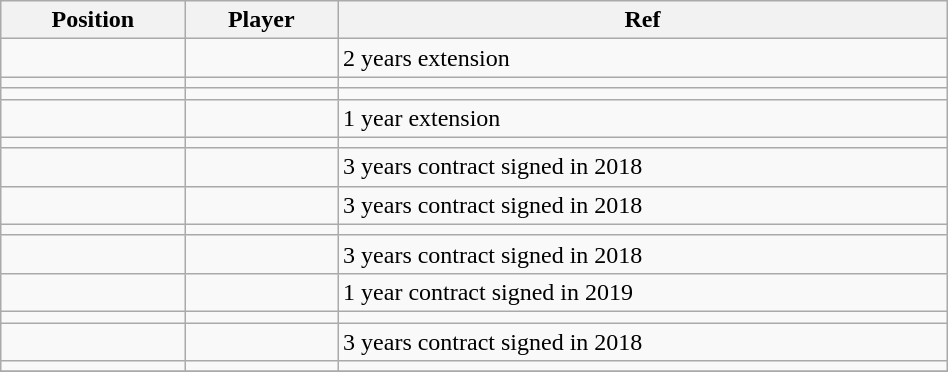<table class="wikitable sortable" style="width:50%; text-align:center; font-size:100%; text-align:left;">
<tr>
<th><strong>Position</strong></th>
<th><strong>Player</strong></th>
<th><strong>Ref</strong></th>
</tr>
<tr>
<td></td>
<td></td>
<td>2 years extension </td>
</tr>
<tr>
<td></td>
<td></td>
<td></td>
</tr>
<tr>
<td></td>
<td></td>
<td></td>
</tr>
<tr>
<td></td>
<td></td>
<td>1 year extension </td>
</tr>
<tr>
<td></td>
<td></td>
<td></td>
</tr>
<tr>
<td></td>
<td></td>
<td>3 years contract signed in 2018 </td>
</tr>
<tr>
<td></td>
<td></td>
<td>3 years contract signed in 2018 </td>
</tr>
<tr>
<td></td>
<td></td>
<td></td>
</tr>
<tr>
<td></td>
<td></td>
<td>3 years contract signed in 2018 </td>
</tr>
<tr>
<td></td>
<td></td>
<td>1 year contract signed in 2019 </td>
</tr>
<tr>
<td></td>
<td></td>
<td></td>
</tr>
<tr>
<td></td>
<td></td>
<td>3 years contract signed in 2018 </td>
</tr>
<tr>
<td></td>
<td></td>
<td></td>
</tr>
<tr>
</tr>
</table>
